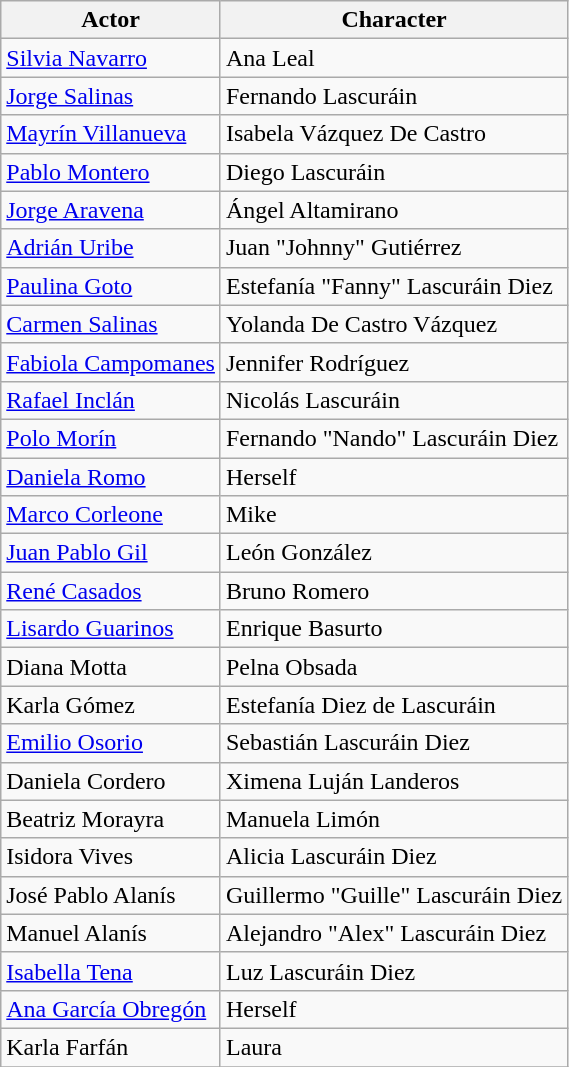<table class="wikitable">
<tr>
<th>Actor</th>
<th>Character</th>
</tr>
<tr>
<td><a href='#'>Silvia Navarro</a></td>
<td>Ana Leal</td>
</tr>
<tr>
<td><a href='#'>Jorge Salinas</a></td>
<td>Fernando Lascuráin</td>
</tr>
<tr>
<td><a href='#'>Mayrín Villanueva</a></td>
<td>Isabela Vázquez De Castro</td>
</tr>
<tr>
<td><a href='#'>Pablo Montero</a></td>
<td>Diego Lascuráin</td>
</tr>
<tr>
<td><a href='#'>Jorge Aravena</a></td>
<td>Ángel Altamirano</td>
</tr>
<tr>
<td><a href='#'>Adrián Uribe</a></td>
<td>Juan "Johnny" Gutiérrez</td>
</tr>
<tr>
<td><a href='#'>Paulina Goto</a></td>
<td>Estefanía "Fanny" Lascuráin Diez</td>
</tr>
<tr>
<td><a href='#'>Carmen Salinas</a></td>
<td>Yolanda De Castro Vázquez</td>
</tr>
<tr>
<td><a href='#'>Fabiola Campomanes</a></td>
<td>Jennifer Rodríguez</td>
</tr>
<tr>
<td><a href='#'>Rafael Inclán</a></td>
<td>Nicolás Lascuráin</td>
</tr>
<tr>
<td><a href='#'>Polo Morín</a></td>
<td>Fernando "Nando" Lascuráin Diez</td>
</tr>
<tr>
<td><a href='#'>Daniela Romo</a></td>
<td>Herself</td>
</tr>
<tr>
<td><a href='#'>Marco Corleone</a></td>
<td>Mike</td>
</tr>
<tr>
<td><a href='#'>Juan Pablo Gil</a></td>
<td>León González</td>
</tr>
<tr>
<td><a href='#'>René Casados</a></td>
<td>Bruno Romero</td>
</tr>
<tr>
<td><a href='#'>Lisardo Guarinos</a></td>
<td>Enrique Basurto</td>
</tr>
<tr>
<td>Diana Motta</td>
<td>Pelna Obsada</td>
</tr>
<tr>
<td>Karla Gómez</td>
<td>Estefanía Diez de Lascuráin</td>
</tr>
<tr>
<td><a href='#'>Emilio Osorio</a></td>
<td>Sebastián Lascuráin Diez</td>
</tr>
<tr>
<td>Daniela Cordero</td>
<td>Ximena Luján Landeros</td>
</tr>
<tr>
<td>Beatriz Morayra</td>
<td>Manuela Limón</td>
</tr>
<tr>
<td>Isidora Vives</td>
<td>Alicia Lascuráin Diez</td>
</tr>
<tr>
<td>José Pablo Alanís</td>
<td>Guillermo "Guille" Lascuráin Diez</td>
</tr>
<tr>
<td>Manuel Alanís</td>
<td>Alejandro "Alex" Lascuráin Diez</td>
</tr>
<tr>
<td><a href='#'>Isabella Tena</a></td>
<td>Luz Lascuráin Diez</td>
</tr>
<tr>
<td><a href='#'>Ana García Obregón</a></td>
<td>Herself</td>
</tr>
<tr>
<td>Karla Farfán</td>
<td>Laura</td>
</tr>
<tr>
</tr>
</table>
